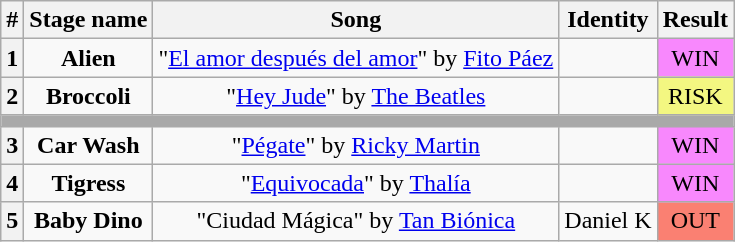<table class="wikitable plainrowheaders" style="text-align: center;">
<tr>
<th>#</th>
<th>Stage name</th>
<th>Song</th>
<th>Identity</th>
<th>Result</th>
</tr>
<tr>
<th><strong>1</strong></th>
<td><strong>Alien</strong></td>
<td>"<a href='#'>El amor después del amor</a>" by <a href='#'>Fito Páez</a></td>
<td></td>
<td bgcolor="#F888FD">WIN</td>
</tr>
<tr>
<th>2</th>
<td><strong>Broccoli</strong></td>
<td>"<a href='#'>Hey Jude</a>" by <a href='#'>The Beatles</a></td>
<td></td>
<td bgcolor="#F3F781">RISK</td>
</tr>
<tr>
<td colspan="5" style="background:darkgray"></td>
</tr>
<tr>
<th><strong>3</strong></th>
<td><strong>Car Wash</strong></td>
<td>"<a href='#'>Pégate</a>" by <a href='#'>Ricky Martin</a></td>
<td></td>
<td bgcolor="#F888FD">WIN</td>
</tr>
<tr>
<th><strong>4</strong></th>
<td><strong>Tigress</strong></td>
<td>"<a href='#'>Equivocada</a>" by <a href='#'>Thalía</a></td>
<td></td>
<td bgcolor="#F888FD">WIN</td>
</tr>
<tr>
<th><strong>5</strong></th>
<td><strong>Baby Dino</strong></td>
<td>"Ciudad Mágica" by <a href='#'>Tan Biónica</a></td>
<td>Daniel K</td>
<td bgcolor="salmon">OUT</td>
</tr>
</table>
